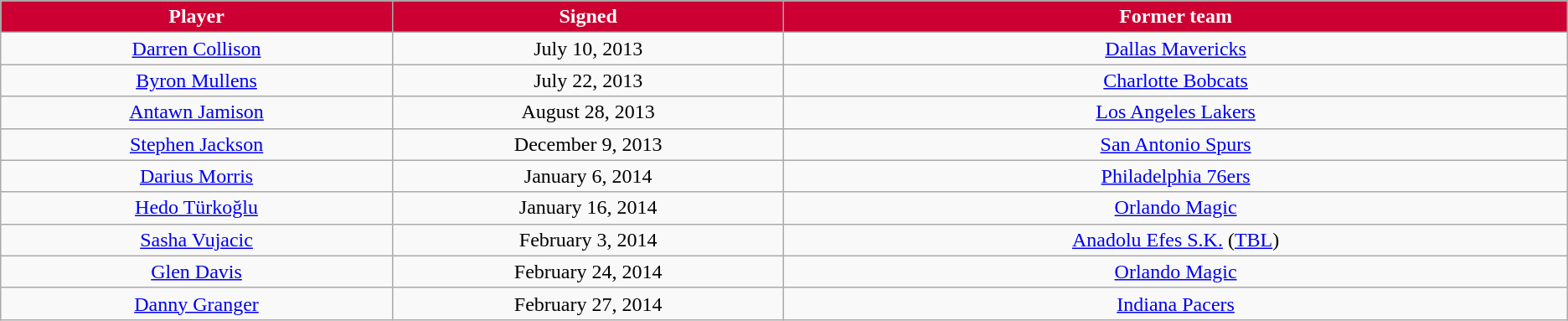<table class="wikitable sortable sortable">
<tr>
<th style="background:#CC0033; color:white" width="10%">Player</th>
<th style="background:#CC0033; color:white" width="10%">Signed</th>
<th style="background:#CC0033; color:white" width="20%">Former team</th>
</tr>
<tr style="text-align: center">
<td><a href='#'>Darren Collison</a></td>
<td>July 10, 2013</td>
<td><a href='#'>Dallas Mavericks</a></td>
</tr>
<tr style="text-align: center">
<td><a href='#'>Byron Mullens</a></td>
<td>July 22, 2013</td>
<td><a href='#'>Charlotte Bobcats</a></td>
</tr>
<tr style="text-align: center">
<td><a href='#'>Antawn Jamison</a></td>
<td>August 28, 2013</td>
<td><a href='#'>Los Angeles Lakers</a></td>
</tr>
<tr style="text-align: center">
<td><a href='#'>Stephen Jackson</a></td>
<td>December 9, 2013</td>
<td><a href='#'>San Antonio Spurs</a></td>
</tr>
<tr style="text-align: center">
<td><a href='#'>Darius Morris</a></td>
<td>January 6, 2014</td>
<td><a href='#'>Philadelphia 76ers</a></td>
</tr>
<tr style="text-align: center">
<td><a href='#'>Hedo Türkoğlu</a></td>
<td>January 16, 2014</td>
<td><a href='#'>Orlando Magic</a></td>
</tr>
<tr style="text-align: center">
<td><a href='#'>Sasha Vujacic</a></td>
<td>February 3, 2014</td>
<td><a href='#'>Anadolu Efes S.K.</a> (<a href='#'>TBL</a>)</td>
</tr>
<tr style="text-align: center">
<td><a href='#'>Glen Davis</a></td>
<td>February 24, 2014</td>
<td><a href='#'>Orlando Magic</a></td>
</tr>
<tr style="text-align: center">
<td><a href='#'>Danny Granger</a></td>
<td>February 27, 2014</td>
<td><a href='#'>Indiana Pacers</a></td>
</tr>
</table>
